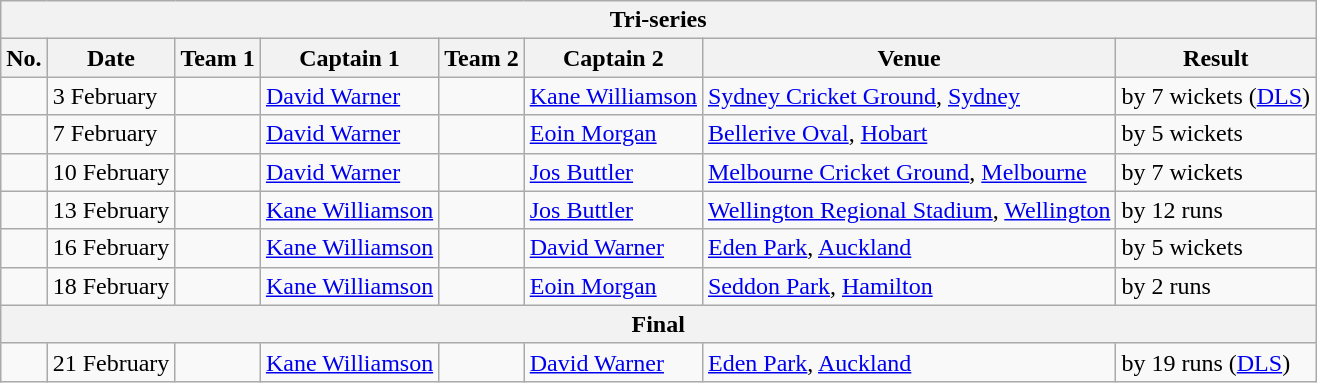<table class="wikitable">
<tr>
<th colspan="8">Tri-series</th>
</tr>
<tr>
<th>No.</th>
<th>Date</th>
<th>Team 1</th>
<th>Captain 1</th>
<th>Team 2</th>
<th>Captain 2</th>
<th>Venue</th>
<th>Result</th>
</tr>
<tr>
<td></td>
<td>3 February</td>
<td></td>
<td><a href='#'>David Warner</a></td>
<td></td>
<td><a href='#'>Kane Williamson</a></td>
<td><a href='#'>Sydney Cricket Ground</a>, <a href='#'>Sydney</a></td>
<td> by 7 wickets (<a href='#'>DLS</a>)</td>
</tr>
<tr>
<td></td>
<td>7 February</td>
<td></td>
<td><a href='#'>David Warner</a></td>
<td></td>
<td><a href='#'>Eoin Morgan</a></td>
<td><a href='#'>Bellerive Oval</a>, <a href='#'>Hobart</a></td>
<td> by 5 wickets</td>
</tr>
<tr>
<td></td>
<td>10 February</td>
<td></td>
<td><a href='#'>David Warner</a></td>
<td></td>
<td><a href='#'>Jos Buttler</a></td>
<td><a href='#'>Melbourne Cricket Ground</a>, <a href='#'>Melbourne</a></td>
<td> by 7 wickets</td>
</tr>
<tr>
<td></td>
<td>13 February</td>
<td></td>
<td><a href='#'>Kane Williamson</a></td>
<td></td>
<td><a href='#'>Jos Buttler</a></td>
<td><a href='#'>Wellington Regional Stadium</a>, <a href='#'>Wellington</a></td>
<td> by 12 runs</td>
</tr>
<tr>
<td></td>
<td>16 February</td>
<td></td>
<td><a href='#'>Kane Williamson</a></td>
<td></td>
<td><a href='#'>David Warner</a></td>
<td><a href='#'>Eden Park</a>, <a href='#'>Auckland</a></td>
<td> by 5 wickets</td>
</tr>
<tr>
<td></td>
<td>18 February</td>
<td></td>
<td><a href='#'>Kane Williamson</a></td>
<td></td>
<td><a href='#'>Eoin Morgan</a></td>
<td><a href='#'>Seddon Park</a>, <a href='#'>Hamilton</a></td>
<td> by 2 runs</td>
</tr>
<tr>
<th colspan="8">Final</th>
</tr>
<tr>
<td></td>
<td>21 February</td>
<td></td>
<td><a href='#'>Kane Williamson</a></td>
<td></td>
<td><a href='#'>David Warner</a></td>
<td><a href='#'>Eden Park</a>, <a href='#'>Auckland</a></td>
<td> by 19 runs (<a href='#'>DLS</a>)</td>
</tr>
</table>
